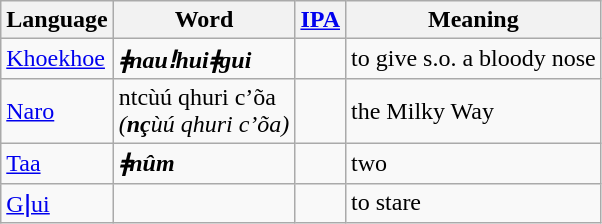<table class="wikitable">
<tr>
<th>Language</th>
<th>Word</th>
<th><a href='#'>IPA</a></th>
<th>Meaning</th>
</tr>
<tr>
<td><a href='#'>Khoekhoe</a></td>
<td><strong><em>ǂn<strong>auǃhuiǂgui<em></td>
<td align=center>  </td>
<td>to give s.o. a bloody nose</td>
</tr>
<tr>
<td><a href='#'>Naro</a></td>
<td></em></strong>ntc</strong>ùú qhuri c’õa</em><br><em>(<strong>nç</strong>ùú qhuri c’õa)</em></td>
<td align=center>  </td>
<td>the Milky Way</td>
</tr>
<tr>
<td><a href='#'>Taa</a></td>
<td><strong><em>ǂn<strong>ûm<em></td>
<td align=center>  </td>
<td>two</td>
</tr>
<tr>
<td><a href='#'>Gǀui</a></td>
<td></td>
<td align=center>  </td>
<td>to stare</td>
</tr>
</table>
